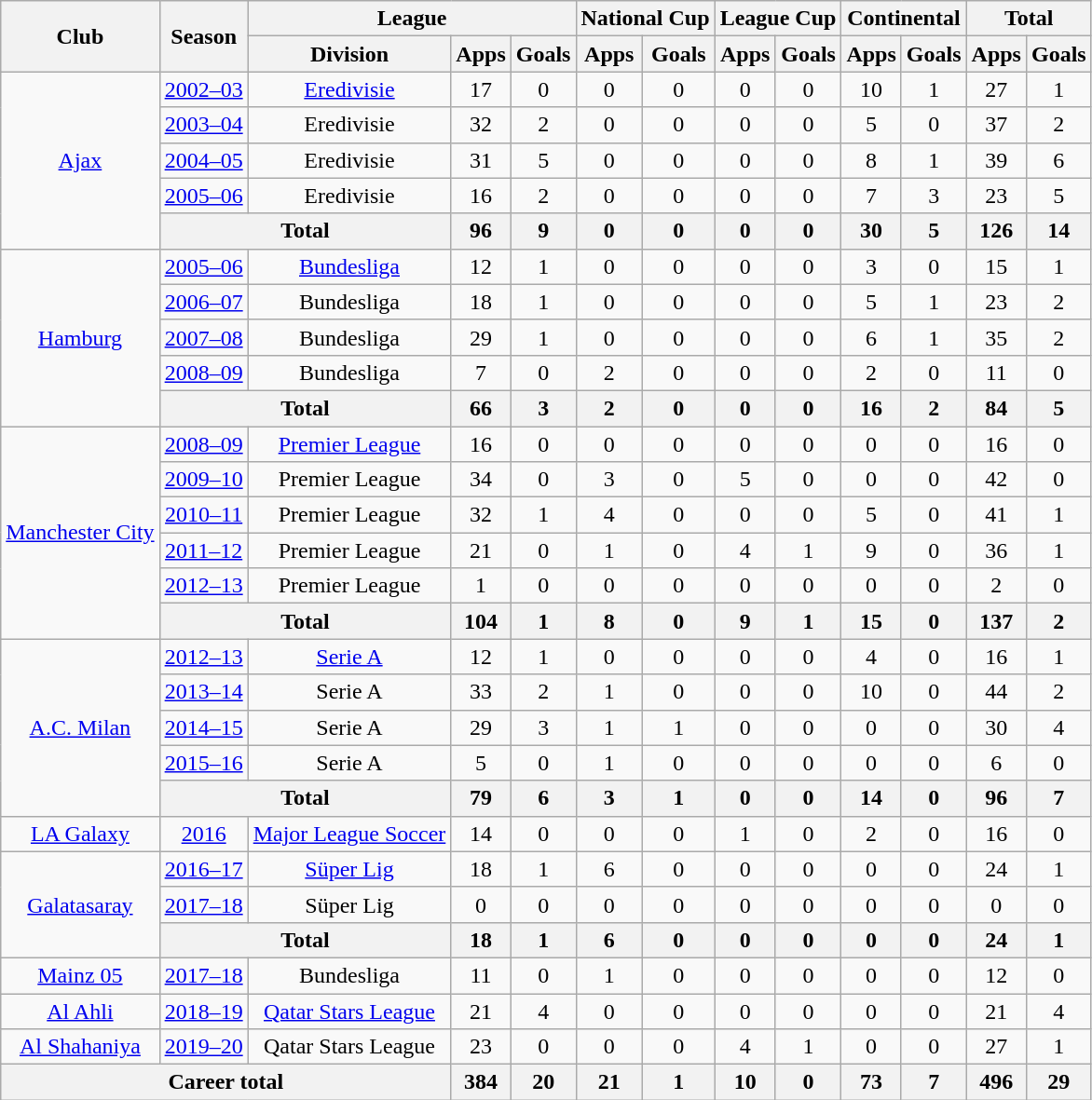<table class="wikitable" style="text-align:center">
<tr>
<th rowspan="2">Club</th>
<th rowspan="2">Season</th>
<th colspan="3">League</th>
<th colspan="2">National Cup</th>
<th colspan="2">League Cup</th>
<th colspan="2">Continental</th>
<th colspan="2">Total</th>
</tr>
<tr>
<th>Division</th>
<th>Apps</th>
<th>Goals</th>
<th>Apps</th>
<th>Goals</th>
<th>Apps</th>
<th>Goals</th>
<th>Apps</th>
<th>Goals</th>
<th>Apps</th>
<th>Goals</th>
</tr>
<tr>
<td rowspan="5"><a href='#'>Ajax</a></td>
<td><a href='#'>2002–03</a></td>
<td><a href='#'>Eredivisie</a></td>
<td>17</td>
<td>0</td>
<td>0</td>
<td>0</td>
<td>0</td>
<td>0</td>
<td>10</td>
<td>1</td>
<td>27</td>
<td>1</td>
</tr>
<tr>
<td><a href='#'>2003–04</a></td>
<td>Eredivisie</td>
<td>32</td>
<td>2</td>
<td>0</td>
<td>0</td>
<td>0</td>
<td>0</td>
<td>5</td>
<td>0</td>
<td>37</td>
<td>2</td>
</tr>
<tr>
<td><a href='#'>2004–05</a></td>
<td>Eredivisie</td>
<td>31</td>
<td>5</td>
<td>0</td>
<td>0</td>
<td>0</td>
<td>0</td>
<td>8</td>
<td>1</td>
<td>39</td>
<td>6</td>
</tr>
<tr>
<td><a href='#'>2005–06</a></td>
<td>Eredivisie</td>
<td>16</td>
<td>2</td>
<td>0</td>
<td>0</td>
<td>0</td>
<td>0</td>
<td>7</td>
<td>3</td>
<td>23</td>
<td>5</td>
</tr>
<tr>
<th colspan="2">Total</th>
<th>96</th>
<th>9</th>
<th>0</th>
<th>0</th>
<th>0</th>
<th>0</th>
<th>30</th>
<th>5</th>
<th>126</th>
<th>14</th>
</tr>
<tr>
<td rowspan="5"><a href='#'>Hamburg</a></td>
<td><a href='#'>2005–06</a></td>
<td><a href='#'>Bundesliga</a></td>
<td>12</td>
<td>1</td>
<td>0</td>
<td>0</td>
<td>0</td>
<td>0</td>
<td>3</td>
<td>0</td>
<td>15</td>
<td>1</td>
</tr>
<tr>
<td><a href='#'>2006–07</a></td>
<td>Bundesliga</td>
<td>18</td>
<td>1</td>
<td>0</td>
<td>0</td>
<td>0</td>
<td>0</td>
<td>5</td>
<td>1</td>
<td>23</td>
<td>2</td>
</tr>
<tr>
<td><a href='#'>2007–08</a></td>
<td>Bundesliga</td>
<td>29</td>
<td>1</td>
<td>0</td>
<td>0</td>
<td>0</td>
<td>0</td>
<td>6</td>
<td>1</td>
<td>35</td>
<td>2</td>
</tr>
<tr>
<td><a href='#'>2008–09</a></td>
<td>Bundesliga</td>
<td>7</td>
<td>0</td>
<td>2</td>
<td>0</td>
<td>0</td>
<td>0</td>
<td>2</td>
<td>0</td>
<td>11</td>
<td>0</td>
</tr>
<tr>
<th colspan="2">Total</th>
<th>66</th>
<th>3</th>
<th>2</th>
<th>0</th>
<th>0</th>
<th>0</th>
<th>16</th>
<th>2</th>
<th>84</th>
<th>5</th>
</tr>
<tr>
<td rowspan="6"><a href='#'>Manchester City</a></td>
<td><a href='#'>2008–09</a></td>
<td><a href='#'>Premier League</a></td>
<td>16</td>
<td>0</td>
<td>0</td>
<td>0</td>
<td>0</td>
<td>0</td>
<td>0</td>
<td>0</td>
<td>16</td>
<td>0</td>
</tr>
<tr>
<td><a href='#'>2009–10</a></td>
<td>Premier League</td>
<td>34</td>
<td>0</td>
<td>3</td>
<td>0</td>
<td>5</td>
<td>0</td>
<td>0</td>
<td>0</td>
<td>42</td>
<td>0</td>
</tr>
<tr>
<td><a href='#'>2010–11</a></td>
<td>Premier League</td>
<td>32</td>
<td>1</td>
<td>4</td>
<td>0</td>
<td>0</td>
<td>0</td>
<td>5</td>
<td>0</td>
<td>41</td>
<td>1</td>
</tr>
<tr>
<td><a href='#'>2011–12</a></td>
<td>Premier League</td>
<td>21</td>
<td>0</td>
<td>1</td>
<td>0</td>
<td>4</td>
<td>1</td>
<td>9</td>
<td>0</td>
<td>36</td>
<td>1</td>
</tr>
<tr>
<td><a href='#'>2012–13</a></td>
<td>Premier League</td>
<td>1</td>
<td>0</td>
<td>0</td>
<td>0</td>
<td>0</td>
<td>0</td>
<td>0</td>
<td>0</td>
<td>2</td>
<td>0</td>
</tr>
<tr>
<th colspan="2">Total</th>
<th>104</th>
<th>1</th>
<th>8</th>
<th>0</th>
<th>9</th>
<th>1</th>
<th>15</th>
<th>0</th>
<th>137</th>
<th>2</th>
</tr>
<tr>
<td rowspan="5"><a href='#'>A.C. Milan</a></td>
<td><a href='#'>2012–13</a></td>
<td><a href='#'>Serie A</a></td>
<td>12</td>
<td>1</td>
<td>0</td>
<td>0</td>
<td>0</td>
<td>0</td>
<td>4</td>
<td>0</td>
<td>16</td>
<td>1</td>
</tr>
<tr>
<td><a href='#'>2013–14</a></td>
<td>Serie A</td>
<td>33</td>
<td>2</td>
<td>1</td>
<td>0</td>
<td>0</td>
<td>0</td>
<td>10</td>
<td>0</td>
<td>44</td>
<td>2</td>
</tr>
<tr>
<td><a href='#'>2014–15</a></td>
<td>Serie A</td>
<td>29</td>
<td>3</td>
<td>1</td>
<td>1</td>
<td>0</td>
<td>0</td>
<td>0</td>
<td>0</td>
<td>30</td>
<td>4</td>
</tr>
<tr>
<td><a href='#'>2015–16</a></td>
<td>Serie A</td>
<td>5</td>
<td>0</td>
<td>1</td>
<td>0</td>
<td>0</td>
<td>0</td>
<td>0</td>
<td>0</td>
<td>6</td>
<td>0</td>
</tr>
<tr>
<th colspan="2">Total</th>
<th>79</th>
<th>6</th>
<th>3</th>
<th>1</th>
<th>0</th>
<th>0</th>
<th>14</th>
<th>0</th>
<th>96</th>
<th>7</th>
</tr>
<tr>
<td><a href='#'>LA Galaxy</a></td>
<td><a href='#'>2016</a></td>
<td><a href='#'>Major League Soccer</a></td>
<td>14</td>
<td>0</td>
<td>0</td>
<td>0</td>
<td>1</td>
<td>0</td>
<td>2</td>
<td>0</td>
<td>16</td>
<td>0</td>
</tr>
<tr>
<td rowspan="3"><a href='#'>Galatasaray</a></td>
<td><a href='#'>2016–17</a></td>
<td><a href='#'>Süper Lig</a></td>
<td>18</td>
<td>1</td>
<td>6</td>
<td>0</td>
<td>0</td>
<td>0</td>
<td>0</td>
<td>0</td>
<td>24</td>
<td>1</td>
</tr>
<tr>
<td><a href='#'>2017–18</a></td>
<td>Süper Lig</td>
<td>0</td>
<td>0</td>
<td>0</td>
<td>0</td>
<td>0</td>
<td>0</td>
<td>0</td>
<td>0</td>
<td>0</td>
<td>0</td>
</tr>
<tr>
<th colspan="2">Total</th>
<th>18</th>
<th>1</th>
<th>6</th>
<th>0</th>
<th>0</th>
<th>0</th>
<th>0</th>
<th>0</th>
<th>24</th>
<th>1</th>
</tr>
<tr>
<td><a href='#'>Mainz 05</a></td>
<td><a href='#'>2017–18</a></td>
<td>Bundesliga</td>
<td>11</td>
<td>0</td>
<td>1</td>
<td>0</td>
<td>0</td>
<td>0</td>
<td>0</td>
<td>0</td>
<td>12</td>
<td>0</td>
</tr>
<tr>
<td><a href='#'>Al Ahli</a></td>
<td><a href='#'>2018–19</a></td>
<td><a href='#'>Qatar Stars League</a></td>
<td>21</td>
<td>4</td>
<td>0</td>
<td>0</td>
<td>0</td>
<td>0</td>
<td>0</td>
<td>0</td>
<td>21</td>
<td>4</td>
</tr>
<tr>
<td><a href='#'>Al Shahaniya</a></td>
<td><a href='#'>2019–20</a></td>
<td>Qatar Stars League</td>
<td>23</td>
<td>0</td>
<td>0</td>
<td>0</td>
<td>4</td>
<td>1</td>
<td>0</td>
<td>0</td>
<td>27</td>
<td>1</td>
</tr>
<tr>
<th colspan="3">Career total</th>
<th>384</th>
<th>20</th>
<th>21</th>
<th>1</th>
<th>10</th>
<th>0</th>
<th>73</th>
<th>7</th>
<th>496</th>
<th>29</th>
</tr>
</table>
